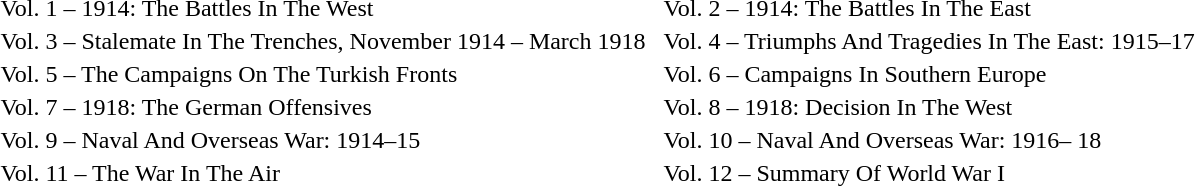<table align="left">
<tr>
<td>Vol. 1 – 1914: The Battles In The West</td>
<td>Vol. 2 – 1914: The Battles In The East</td>
</tr>
<tr>
<td>Vol. 3 – Stalemate In The Trenches, November 1914 – March 1918  </td>
<td>Vol. 4 – Triumphs And Tragedies In The East: 1915–17</td>
</tr>
<tr>
<td>Vol. 5 – The Campaigns On The Turkish Fronts</td>
<td>Vol. 6 – Campaigns In Southern Europe</td>
</tr>
<tr>
<td>Vol. 7 – 1918: The German Offensives</td>
<td>Vol. 8 – 1918: Decision In The West</td>
</tr>
<tr>
<td>Vol. 9 – Naval And Overseas War: 1914–15</td>
<td>Vol. 10 – Naval And Overseas War: 1916– 18</td>
</tr>
<tr>
<td>Vol. 11 – The War In The Air</td>
<td>Vol. 12 – Summary Of World War I</td>
</tr>
</table>
